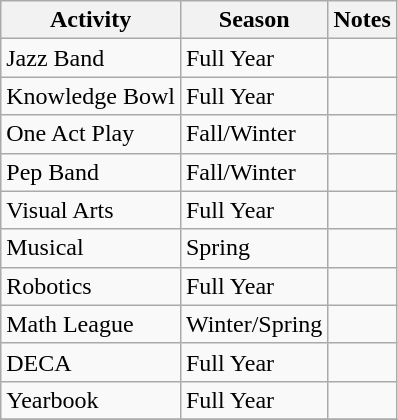<table class="wikitable sortable">
<tr>
<th>Activity</th>
<th class="unsortable">Season</th>
<th class="unsortable">Notes</th>
</tr>
<tr>
<td>Jazz Band</td>
<td>Full Year</td>
<td></td>
</tr>
<tr>
<td>Knowledge Bowl</td>
<td>Full Year</td>
<td></td>
</tr>
<tr>
<td>One Act Play</td>
<td>Fall/Winter</td>
<td></td>
</tr>
<tr>
<td>Pep Band</td>
<td>Fall/Winter</td>
<td></td>
</tr>
<tr>
<td>Visual Arts</td>
<td>Full Year</td>
<td></td>
</tr>
<tr>
<td>Musical</td>
<td>Spring</td>
<td></td>
</tr>
<tr>
<td>Robotics</td>
<td>Full Year</td>
<td></td>
</tr>
<tr>
<td>Math League</td>
<td>Winter/Spring</td>
<td></td>
</tr>
<tr>
<td>DECA</td>
<td>Full Year</td>
<td></td>
</tr>
<tr>
<td>Yearbook</td>
<td>Full Year</td>
<td></td>
</tr>
<tr>
</tr>
</table>
